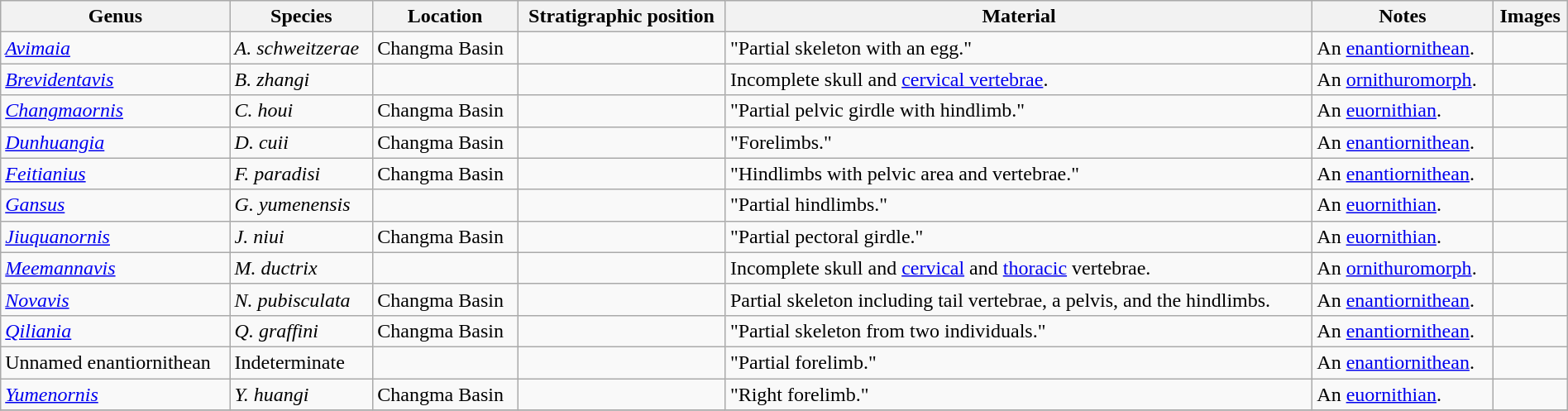<table class="wikitable" align="center" width="100%">
<tr>
<th>Genus</th>
<th>Species</th>
<th>Location</th>
<th>Stratigraphic position</th>
<th>Material</th>
<th>Notes</th>
<th>Images</th>
</tr>
<tr>
<td><em><a href='#'>Avimaia</a></em></td>
<td><em>A. schweitzerae</em></td>
<td>Changma Basin</td>
<td></td>
<td>"Partial skeleton with an egg."</td>
<td>An <a href='#'>enantiornithean</a>.</td>
<td></td>
</tr>
<tr>
<td><em><a href='#'>Brevidentavis</a></em></td>
<td><em>B. zhangi</em></td>
<td></td>
<td></td>
<td>Incomplete skull and <a href='#'>cervical vertebrae</a>.</td>
<td>An <a href='#'>ornithuromorph</a>.</td>
<td></td>
</tr>
<tr>
<td><em><a href='#'>Changmaornis</a></em></td>
<td><em>C. houi</em></td>
<td>Changma Basin</td>
<td></td>
<td>"Partial pelvic girdle with hindlimb."</td>
<td>An <a href='#'>euornithian</a>.</td>
<td></td>
</tr>
<tr>
<td><em><a href='#'>Dunhuangia</a></em></td>
<td><em>D. cuii</em></td>
<td>Changma Basin</td>
<td></td>
<td>"Forelimbs."</td>
<td>An <a href='#'>enantiornithean</a>.</td>
<td></td>
</tr>
<tr>
<td><em><a href='#'>Feitianius</a></em></td>
<td><em>F. paradisi</em></td>
<td>Changma Basin</td>
<td></td>
<td>"Hindlimbs with pelvic area and vertebrae."</td>
<td>An <a href='#'>enantiornithean</a>.</td>
<td></td>
</tr>
<tr>
<td><em><a href='#'>Gansus</a></em></td>
<td><em>G. yumenensis</em></td>
<td></td>
<td></td>
<td>"Partial hindlimbs."</td>
<td>An <a href='#'>euornithian</a>.</td>
<td></td>
</tr>
<tr>
<td><em><a href='#'>Jiuquanornis</a></em></td>
<td><em>J. niui</em></td>
<td>Changma Basin</td>
<td></td>
<td>"Partial pectoral girdle."</td>
<td>An <a href='#'>euornithian</a>.</td>
<td></td>
</tr>
<tr>
<td><em><a href='#'>Meemannavis</a></em></td>
<td><em>M. ductrix</em></td>
<td></td>
<td></td>
<td>Incomplete skull and <a href='#'>cervical</a> and <a href='#'>thoracic</a> vertebrae.</td>
<td>An <a href='#'>ornithuromorph</a>.</td>
<td></td>
</tr>
<tr>
<td><em><a href='#'>Novavis</a></em></td>
<td><em>N. pubisculata</em></td>
<td>Changma Basin</td>
<td></td>
<td>Partial skeleton including tail vertebrae, a pelvis, and the hindlimbs.</td>
<td>An <a href='#'>enantiornithean</a>.</td>
<td></td>
</tr>
<tr>
<td><em><a href='#'>Qiliania</a></em></td>
<td><em>Q. graffini</em></td>
<td>Changma Basin</td>
<td></td>
<td>"Partial skeleton from two individuals."</td>
<td>An <a href='#'>enantiornithean</a>.</td>
<td></td>
</tr>
<tr>
<td>Unnamed enantiornithean</td>
<td>Indeterminate</td>
<td></td>
<td></td>
<td>"Partial forelimb."</td>
<td>An <a href='#'>enantiornithean</a>.</td>
<td></td>
</tr>
<tr>
<td><em><a href='#'>Yumenornis</a></em></td>
<td><em>Y. huangi</em></td>
<td>Changma Basin</td>
<td></td>
<td>"Right forelimb."</td>
<td>An <a href='#'>euornithian</a>.</td>
<td></td>
</tr>
<tr>
</tr>
</table>
